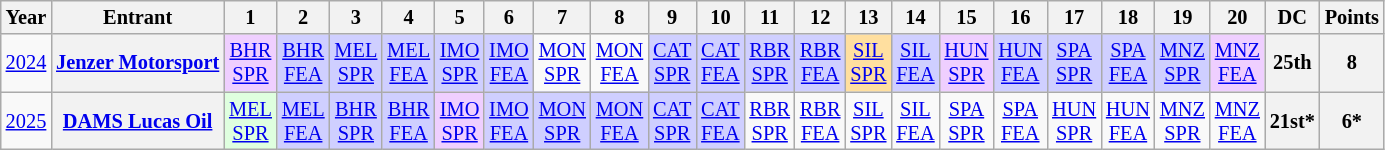<table class="wikitable" style="text-align:center; font-size:85%;">
<tr>
<th>Year</th>
<th>Entrant</th>
<th>1</th>
<th>2</th>
<th>3</th>
<th>4</th>
<th>5</th>
<th>6</th>
<th>7</th>
<th>8</th>
<th>9</th>
<th>10</th>
<th>11</th>
<th>12</th>
<th>13</th>
<th>14</th>
<th>15</th>
<th>16</th>
<th>17</th>
<th>18</th>
<th>19</th>
<th>20</th>
<th>DC</th>
<th>Points</th>
</tr>
<tr>
<td><a href='#'>2024</a></td>
<th nowrap><a href='#'>Jenzer Motorsport</a></th>
<td style="background:#EFCFFF;"><a href='#'>BHR<br>SPR</a><br></td>
<td style="background:#CFCFFF;"><a href='#'>BHR<br>FEA</a><br></td>
<td style="background:#CFCFFF;"><a href='#'>MEL<br>SPR</a><br></td>
<td style="background:#CFCFFF;"><a href='#'>MEL<br>FEA</a><br></td>
<td style="background:#CFCFFF;"><a href='#'>IMO<br>SPR</a><br></td>
<td style="background:#CFCFFF;"><a href='#'>IMO<br>FEA</a><br></td>
<td><a href='#'>MON<br>SPR</a></td>
<td><a href='#'>MON<br>FEA</a></td>
<td style="background:#CFCFFF;"><a href='#'>CAT<br>SPR</a><br></td>
<td style="background:#CFCFFF;"><a href='#'>CAT<br>FEA</a><br></td>
<td style="background:#CFCFFF;"><a href='#'>RBR<br>SPR</a><br></td>
<td style="background:#CFCFFF;"><a href='#'>RBR<br>FEA</a><br></td>
<td style="background:#FFDF9F;"><a href='#'>SIL<br>SPR</a><br></td>
<td style="background:#CFCFFF;"><a href='#'>SIL<br>FEA</a><br></td>
<td style="background:#EFCFFF;"><a href='#'>HUN<br>SPR</a><br></td>
<td style="background:#CFCFFF;"><a href='#'>HUN<br>FEA</a><br></td>
<td style="background:#CFCFFF;"><a href='#'>SPA<br>SPR</a><br></td>
<td style="background:#CFCFFF;"><a href='#'>SPA<br>FEA</a><br></td>
<td style="background:#CFCFFF;"><a href='#'>MNZ<br>SPR</a><br></td>
<td style="background:#EFCFFF;"><a href='#'>MNZ<br>FEA</a><br></td>
<th>25th</th>
<th>8</th>
</tr>
<tr>
<td><a href='#'>2025</a></td>
<th nowrap><a href='#'>DAMS Lucas Oil</a></th>
<td style="background:#DFFFDF;"><a href='#'>MEL<br>SPR</a><br></td>
<td style="background:#CFCFFF;"><a href='#'>MEL<br>FEA</a><br></td>
<td style="background:#CFCFFF;"><a href='#'>BHR<br>SPR</a><br></td>
<td style="background:#CFCFFF;"><a href='#'>BHR<br>FEA</a><br></td>
<td style="background:#EFCFFF;"><a href='#'>IMO<br>SPR</a><br></td>
<td style="background:#CFCFFF;"><a href='#'>IMO<br>FEA</a><br></td>
<td style="background:#CFCFFF;"><a href='#'>MON<br>SPR</a><br></td>
<td style="background:#CFCFFF;"><a href='#'>MON<br>FEA</a><br></td>
<td style="background:#CFCFFF;"><a href='#'>CAT<br>SPR</a><br></td>
<td style="background:#CFCFFF;"><a href='#'>CAT<br>FEA</a><br></td>
<td style="background:#;"><a href='#'>RBR<br>SPR</a><br></td>
<td style="background:#;"><a href='#'>RBR<br>FEA</a><br></td>
<td style="background:#;"><a href='#'>SIL<br>SPR</a><br></td>
<td style="background:#;"><a href='#'>SIL<br>FEA</a><br></td>
<td style="background:#;"><a href='#'>SPA<br>SPR</a><br></td>
<td style="background:#;"><a href='#'>SPA<br>FEA</a><br></td>
<td style="background:#;"><a href='#'>HUN<br>SPR</a><br></td>
<td style="background:#;"><a href='#'>HUN<br>FEA</a><br></td>
<td style="background:#;"><a href='#'>MNZ<br>SPR</a><br></td>
<td style="background:#;"><a href='#'>MNZ<br>FEA</a><br></td>
<th>21st*</th>
<th>6*</th>
</tr>
</table>
